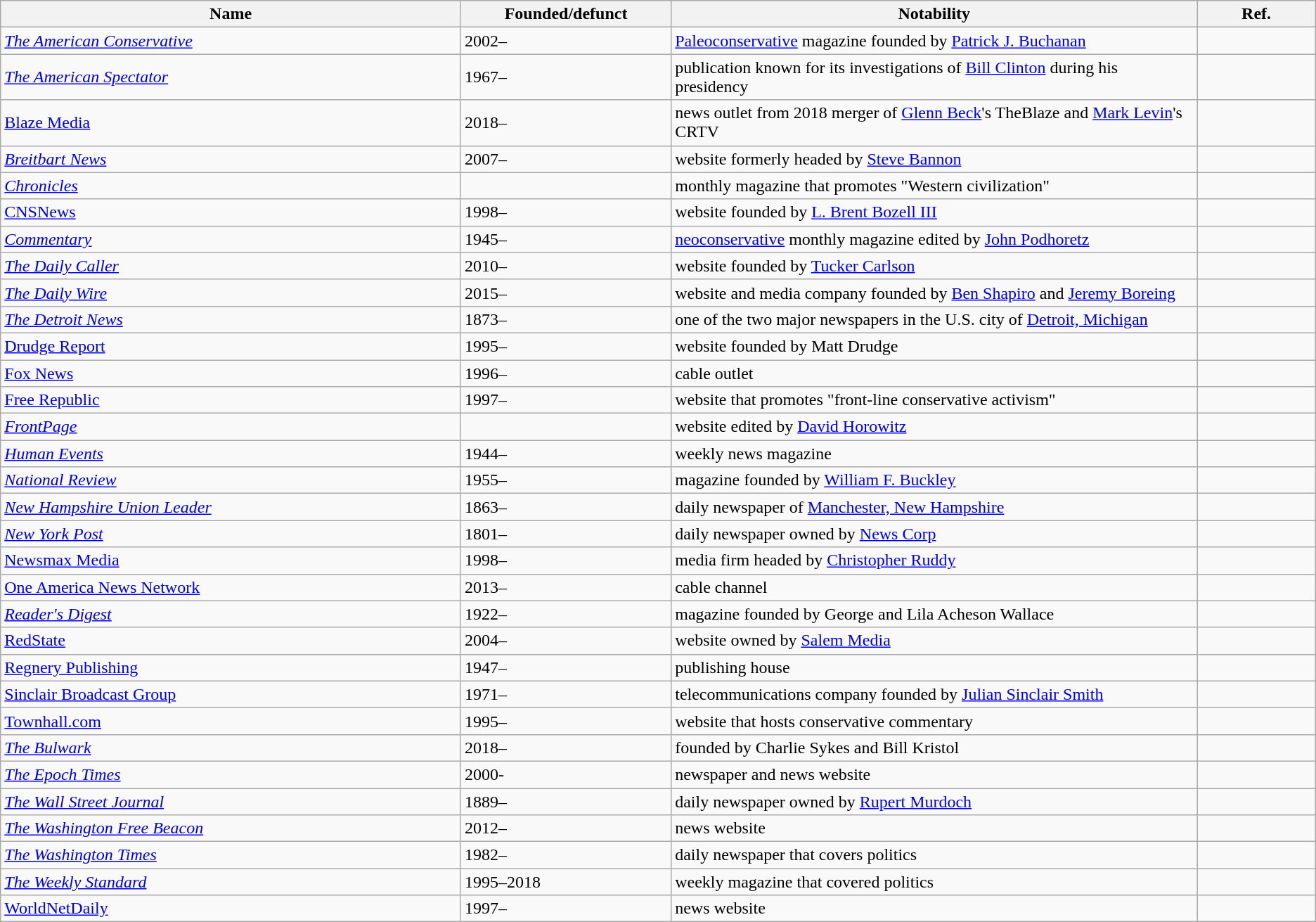<table class="wikitable sortable">
<tr>
<th width="35%">Name</th>
<th width="16%">Founded/defunct</th>
<th width="40%">Notability</th>
<th class="unsortable" width="17%">Ref.</th>
</tr>
<tr>
<td><em><a href='#'>The American Conservative</a></em></td>
<td>2002–</td>
<td><a href='#'>Paleoconservative</a> magazine founded by <a href='#'>Patrick J. Buchanan</a></td>
<td></td>
</tr>
<tr>
<td><em><a href='#'>The American Spectator</a></em></td>
<td>1967–</td>
<td>publication known for its investigations of <a href='#'>Bill Clinton</a> during his presidency</td>
<td></td>
</tr>
<tr>
<td><a href='#'>Blaze Media</a></td>
<td>2018–</td>
<td>news outlet from 2018 merger of <a href='#'>Glenn Beck</a>'s TheBlaze and <a href='#'>Mark Levin</a>'s CRTV</td>
<td></td>
</tr>
<tr>
<td><em><a href='#'>Breitbart News</a></em></td>
<td>2007–</td>
<td>website formerly headed by <a href='#'>Steve Bannon</a></td>
<td></td>
</tr>
<tr>
<td><em><a href='#'>Chronicles</a></em></td>
<td></td>
<td>monthly magazine that promotes "Western civilization"</td>
<td></td>
</tr>
<tr>
<td><a href='#'>CNSNews</a></td>
<td>1998–</td>
<td>website founded by <a href='#'>L. Brent Bozell III</a></td>
<td></td>
</tr>
<tr>
<td><em><a href='#'>Commentary</a></em></td>
<td>1945–</td>
<td><a href='#'>neoconservative</a> monthly magazine edited by <a href='#'>John Podhoretz</a></td>
<td></td>
</tr>
<tr>
<td><em><a href='#'>The Daily Caller</a></em></td>
<td>2010–</td>
<td>website founded by <a href='#'>Tucker Carlson</a></td>
<td></td>
</tr>
<tr>
<td><em><a href='#'>The Daily Wire</a></em></td>
<td>2015–</td>
<td>website and media company founded by <a href='#'>Ben Shapiro</a> and <a href='#'>Jeremy Boreing</a></td>
<td></td>
</tr>
<tr>
<td><em><a href='#'>The Detroit News</a></em></td>
<td>1873–</td>
<td>one of the two major newspapers in the U.S. city of <a href='#'>Detroit, Michigan</a></td>
<td></td>
</tr>
<tr>
<td><a href='#'>Drudge Report</a></td>
<td>1995–</td>
<td>website founded by Matt Drudge</td>
<td></td>
</tr>
<tr>
<td><a href='#'>Fox News</a></td>
<td>1996–</td>
<td>cable outlet</td>
<td></td>
</tr>
<tr>
<td><a href='#'>Free Republic</a></td>
<td>1997–</td>
<td>website that promotes "front-line conservative activism"</td>
<td></td>
</tr>
<tr>
<td><em><a href='#'>FrontPage</a></em></td>
<td></td>
<td>website edited by <a href='#'>David Horowitz</a></td>
<td></td>
</tr>
<tr>
<td><em><a href='#'>Human Events</a></em></td>
<td>1944–</td>
<td>weekly news magazine</td>
<td></td>
</tr>
<tr>
<td><em><a href='#'>National Review</a></em></td>
<td>1955–</td>
<td>magazine founded by <a href='#'>William F. Buckley</a></td>
<td></td>
</tr>
<tr>
<td><em><a href='#'>New Hampshire Union Leader</a></em></td>
<td>1863–</td>
<td>daily newspaper of <a href='#'>Manchester, New Hampshire</a></td>
<td></td>
</tr>
<tr>
<td><em><a href='#'>New York Post</a></em></td>
<td>1801–</td>
<td>daily newspaper owned by <a href='#'>News Corp</a></td>
<td></td>
</tr>
<tr>
<td><a href='#'>Newsmax Media</a></td>
<td>1998–</td>
<td>media firm headed by <a href='#'>Christopher Ruddy</a></td>
<td></td>
</tr>
<tr>
<td><a href='#'>One America News Network</a></td>
<td>2013–</td>
<td>cable channel</td>
<td></td>
</tr>
<tr>
<td><em><a href='#'>Reader's Digest</a></em></td>
<td>1922–</td>
<td>magazine founded by George and Lila Acheson Wallace</td>
<td></td>
</tr>
<tr>
<td><a href='#'>RedState</a></td>
<td>2004–</td>
<td>website owned by <a href='#'>Salem Media</a></td>
<td></td>
</tr>
<tr>
<td><a href='#'>Regnery Publishing</a></td>
<td>1947–</td>
<td>publishing house</td>
<td></td>
</tr>
<tr>
<td><a href='#'>Sinclair Broadcast Group</a></td>
<td>1971–</td>
<td>telecommunications company founded by <a href='#'>Julian Sinclair Smith</a></td>
<td></td>
</tr>
<tr>
<td><a href='#'>Townhall.com</a></td>
<td>1995–</td>
<td>website that hosts conservative commentary</td>
<td></td>
</tr>
<tr>
<td><em><a href='#'>The Bulwark</a></em></td>
<td>2018–</td>
<td>founded by Charlie Sykes and Bill Kristol</td>
</tr>
<tr>
<td><em><a href='#'>The Epoch Times</a></em></td>
<td>2000-</td>
<td>newspaper and news website</td>
<td></td>
</tr>
<tr>
<td><em><a href='#'>The Wall Street Journal</a></em></td>
<td>1889–</td>
<td>daily newspaper owned by <a href='#'>Rupert Murdoch</a></td>
<td></td>
</tr>
<tr>
<td><em><a href='#'>The Washington Free Beacon</a></em></td>
<td>2012–</td>
<td>news website</td>
<td></td>
</tr>
<tr>
<td><em><a href='#'>The Washington Times</a></em></td>
<td>1982–</td>
<td>daily newspaper that covers politics</td>
<td></td>
</tr>
<tr>
<td><em><a href='#'>The Weekly Standard</a></em></td>
<td>1995–2018</td>
<td>weekly magazine that covered politics</td>
<td></td>
</tr>
<tr>
<td><a href='#'>WorldNetDaily</a></td>
<td>1997–</td>
<td>news website</td>
<td></td>
</tr>
</table>
